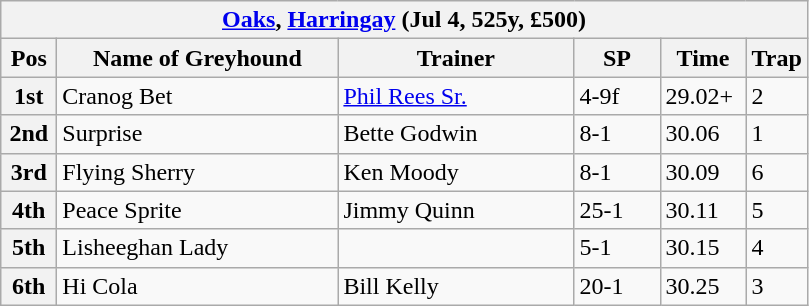<table class="wikitable">
<tr>
<th colspan="6"><a href='#'>Oaks</a>, <a href='#'>Harringay</a> (Jul 4, 525y, £500)</th>
</tr>
<tr>
<th width=30>Pos</th>
<th width=180>Name of Greyhound</th>
<th width=150>Trainer</th>
<th width=50>SP</th>
<th width=50>Time</th>
<th width=30>Trap</th>
</tr>
<tr>
<th>1st</th>
<td>Cranog Bet</td>
<td><a href='#'>Phil Rees Sr.</a></td>
<td>4-9f</td>
<td>29.02+</td>
<td>2</td>
</tr>
<tr>
<th>2nd</th>
<td>Surprise</td>
<td>Bette Godwin</td>
<td>8-1</td>
<td>30.06</td>
<td>1</td>
</tr>
<tr>
<th>3rd</th>
<td>Flying Sherry</td>
<td>Ken Moody</td>
<td>8-1</td>
<td>30.09</td>
<td>6</td>
</tr>
<tr>
<th>4th</th>
<td>Peace Sprite</td>
<td>Jimmy Quinn</td>
<td>25-1</td>
<td>30.11</td>
<td>5</td>
</tr>
<tr>
<th>5th</th>
<td>Lisheeghan Lady</td>
<td></td>
<td>5-1</td>
<td>30.15</td>
<td>4</td>
</tr>
<tr>
<th>6th</th>
<td>Hi Cola</td>
<td>Bill Kelly</td>
<td>20-1</td>
<td>30.25</td>
<td>3</td>
</tr>
</table>
